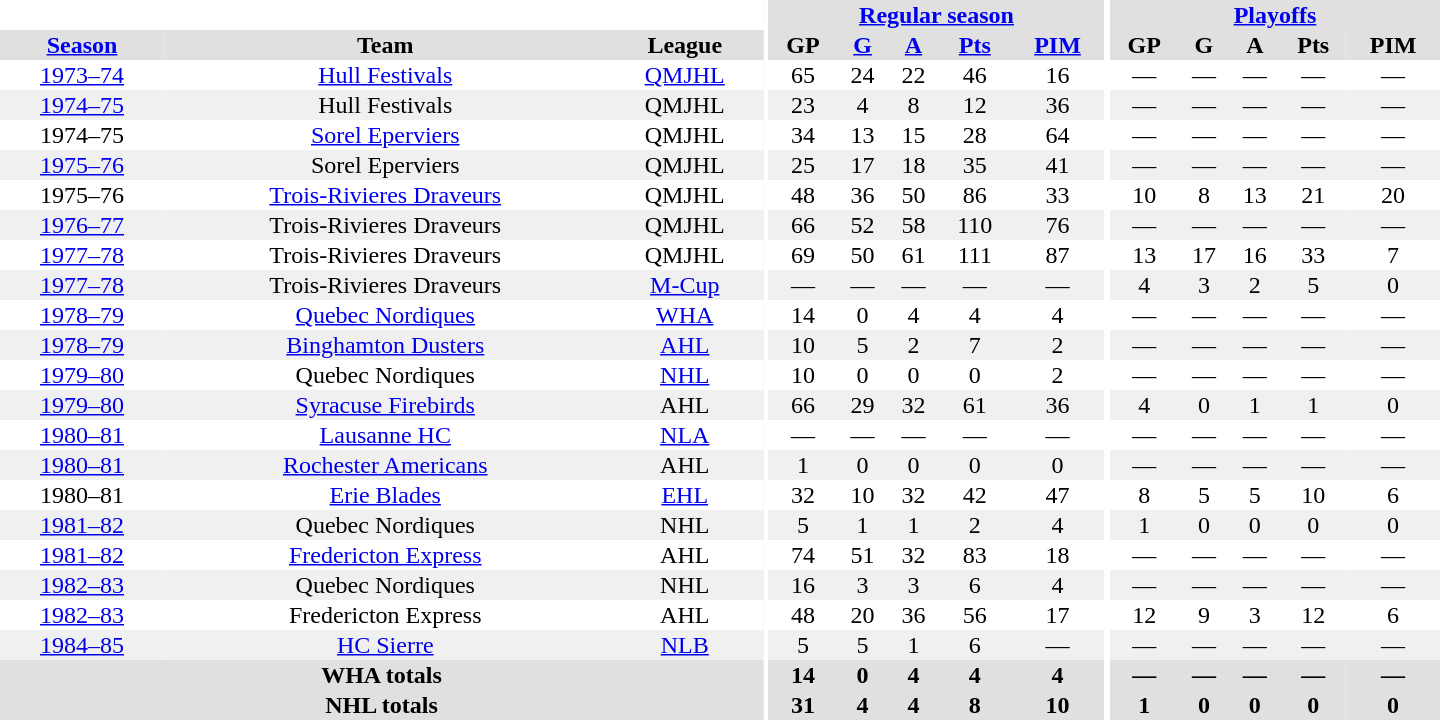<table border="0" cellpadding="1" cellspacing="0" style="text-align:center; width:60em">
<tr bgcolor="#e0e0e0">
<th colspan="3" bgcolor="#ffffff"></th>
<th rowspan="100" bgcolor="#ffffff"></th>
<th colspan="5"><a href='#'>Regular season</a></th>
<th rowspan="100" bgcolor="#ffffff"></th>
<th colspan="5"><a href='#'>Playoffs</a></th>
</tr>
<tr bgcolor="#e0e0e0">
<th><a href='#'>Season</a></th>
<th>Team</th>
<th>League</th>
<th>GP</th>
<th><a href='#'>G</a></th>
<th><a href='#'>A</a></th>
<th><a href='#'>Pts</a></th>
<th><a href='#'>PIM</a></th>
<th>GP</th>
<th>G</th>
<th>A</th>
<th>Pts</th>
<th>PIM</th>
</tr>
<tr>
<td><a href='#'>1973–74</a></td>
<td><a href='#'>Hull Festivals</a></td>
<td><a href='#'>QMJHL</a></td>
<td>65</td>
<td>24</td>
<td>22</td>
<td>46</td>
<td>16</td>
<td>—</td>
<td>—</td>
<td>—</td>
<td>—</td>
<td>—</td>
</tr>
<tr bgcolor="#f0f0f0">
<td><a href='#'>1974–75</a></td>
<td>Hull Festivals</td>
<td>QMJHL</td>
<td>23</td>
<td>4</td>
<td>8</td>
<td>12</td>
<td>36</td>
<td>—</td>
<td>—</td>
<td>—</td>
<td>—</td>
<td>—</td>
</tr>
<tr>
<td>1974–75</td>
<td><a href='#'>Sorel Eperviers</a></td>
<td>QMJHL</td>
<td>34</td>
<td>13</td>
<td>15</td>
<td>28</td>
<td>64</td>
<td>—</td>
<td>—</td>
<td>—</td>
<td>—</td>
<td>—</td>
</tr>
<tr bgcolor="#f0f0f0">
<td><a href='#'>1975–76</a></td>
<td>Sorel Eperviers</td>
<td>QMJHL</td>
<td>25</td>
<td>17</td>
<td>18</td>
<td>35</td>
<td>41</td>
<td>—</td>
<td>—</td>
<td>—</td>
<td>—</td>
<td>—</td>
</tr>
<tr>
<td>1975–76</td>
<td><a href='#'>Trois-Rivieres Draveurs</a></td>
<td>QMJHL</td>
<td>48</td>
<td>36</td>
<td>50</td>
<td>86</td>
<td>33</td>
<td>10</td>
<td>8</td>
<td>13</td>
<td>21</td>
<td>20</td>
</tr>
<tr bgcolor="#f0f0f0">
<td><a href='#'>1976–77</a></td>
<td>Trois-Rivieres Draveurs</td>
<td>QMJHL</td>
<td>66</td>
<td>52</td>
<td>58</td>
<td>110</td>
<td>76</td>
<td>—</td>
<td>—</td>
<td>—</td>
<td>—</td>
<td>—</td>
</tr>
<tr>
<td><a href='#'>1977–78</a></td>
<td>Trois-Rivieres Draveurs</td>
<td>QMJHL</td>
<td>69</td>
<td>50</td>
<td>61</td>
<td>111</td>
<td>87</td>
<td>13</td>
<td>17</td>
<td>16</td>
<td>33</td>
<td>7</td>
</tr>
<tr bgcolor="#f0f0f0">
<td><a href='#'>1977–78</a></td>
<td>Trois-Rivieres Draveurs</td>
<td><a href='#'>M-Cup</a></td>
<td>—</td>
<td>—</td>
<td>—</td>
<td>—</td>
<td>—</td>
<td>4</td>
<td>3</td>
<td>2</td>
<td>5</td>
<td>0</td>
</tr>
<tr>
<td><a href='#'>1978–79</a></td>
<td><a href='#'>Quebec Nordiques</a></td>
<td><a href='#'>WHA</a></td>
<td>14</td>
<td>0</td>
<td>4</td>
<td>4</td>
<td>4</td>
<td>—</td>
<td>—</td>
<td>—</td>
<td>—</td>
<td>—</td>
</tr>
<tr bgcolor="#f0f0f0">
<td><a href='#'>1978–79</a></td>
<td><a href='#'>Binghamton Dusters</a></td>
<td><a href='#'>AHL</a></td>
<td>10</td>
<td>5</td>
<td>2</td>
<td>7</td>
<td>2</td>
<td>—</td>
<td>—</td>
<td>—</td>
<td>—</td>
<td>—</td>
</tr>
<tr>
<td><a href='#'>1979–80</a></td>
<td>Quebec Nordiques</td>
<td><a href='#'>NHL</a></td>
<td>10</td>
<td>0</td>
<td>0</td>
<td>0</td>
<td>2</td>
<td>—</td>
<td>—</td>
<td>—</td>
<td>—</td>
<td>—</td>
</tr>
<tr bgcolor="#f0f0f0">
<td><a href='#'>1979–80</a></td>
<td><a href='#'>Syracuse Firebirds</a></td>
<td>AHL</td>
<td>66</td>
<td>29</td>
<td>32</td>
<td>61</td>
<td>36</td>
<td>4</td>
<td>0</td>
<td>1</td>
<td>1</td>
<td>0</td>
</tr>
<tr>
<td><a href='#'>1980–81</a></td>
<td><a href='#'>Lausanne HC</a></td>
<td><a href='#'>NLA</a></td>
<td>—</td>
<td>—</td>
<td>—</td>
<td>—</td>
<td>—</td>
<td>—</td>
<td>—</td>
<td>—</td>
<td>—</td>
<td>—</td>
</tr>
<tr bgcolor="#f0f0f0">
<td><a href='#'>1980–81</a></td>
<td><a href='#'>Rochester Americans</a></td>
<td>AHL</td>
<td>1</td>
<td>0</td>
<td>0</td>
<td>0</td>
<td>0</td>
<td>—</td>
<td>—</td>
<td>—</td>
<td>—</td>
<td>—</td>
</tr>
<tr>
<td>1980–81</td>
<td><a href='#'>Erie Blades</a></td>
<td><a href='#'>EHL</a></td>
<td>32</td>
<td>10</td>
<td>32</td>
<td>42</td>
<td>47</td>
<td>8</td>
<td>5</td>
<td>5</td>
<td>10</td>
<td>6</td>
</tr>
<tr bgcolor="#f0f0f0">
<td><a href='#'>1981–82</a></td>
<td>Quebec Nordiques</td>
<td>NHL</td>
<td>5</td>
<td>1</td>
<td>1</td>
<td>2</td>
<td>4</td>
<td>1</td>
<td>0</td>
<td>0</td>
<td>0</td>
<td>0</td>
</tr>
<tr>
<td><a href='#'>1981–82</a></td>
<td><a href='#'>Fredericton Express</a></td>
<td>AHL</td>
<td>74</td>
<td>51</td>
<td>32</td>
<td>83</td>
<td>18</td>
<td>—</td>
<td>—</td>
<td>—</td>
<td>—</td>
<td>—</td>
</tr>
<tr bgcolor="#f0f0f0">
<td><a href='#'>1982–83</a></td>
<td>Quebec Nordiques</td>
<td>NHL</td>
<td>16</td>
<td>3</td>
<td>3</td>
<td>6</td>
<td>4</td>
<td>—</td>
<td>—</td>
<td>—</td>
<td>—</td>
<td>—</td>
</tr>
<tr>
<td><a href='#'>1982–83</a></td>
<td>Fredericton Express</td>
<td>AHL</td>
<td>48</td>
<td>20</td>
<td>36</td>
<td>56</td>
<td>17</td>
<td>12</td>
<td>9</td>
<td>3</td>
<td>12</td>
<td>6</td>
</tr>
<tr bgcolor="#f0f0f0">
<td><a href='#'>1984–85</a></td>
<td><a href='#'>HC Sierre</a></td>
<td><a href='#'>NLB</a></td>
<td>5</td>
<td>5</td>
<td>1</td>
<td>6</td>
<td>—</td>
<td>—</td>
<td>—</td>
<td>—</td>
<td>—</td>
<td>—</td>
</tr>
<tr bgcolor="#e0e0e0">
<th colspan="3">WHA totals</th>
<th>14</th>
<th>0</th>
<th>4</th>
<th>4</th>
<th>4</th>
<th>—</th>
<th>—</th>
<th>—</th>
<th>—</th>
<th>—</th>
</tr>
<tr bgcolor="#e0e0e0">
<th colspan="3">NHL totals</th>
<th>31</th>
<th>4</th>
<th>4</th>
<th>8</th>
<th>10</th>
<th>1</th>
<th>0</th>
<th>0</th>
<th>0</th>
<th>0</th>
</tr>
</table>
